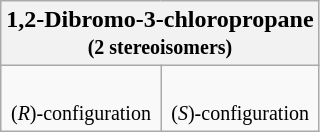<table class="wikitable" style="text-align:center">
<tr class="hintergrundfarbe6">
<th colspan="2">1,2-Dibromo-3-chloropropane<br><small>(2 stereoisomers)</small></th>
</tr>
<tr>
<td><br><small>(<em>R</em>)-configuration</small></td>
<td><br><small>(<em>S</em>)-configuration</small></td>
</tr>
</table>
